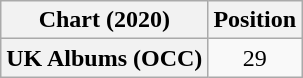<table class="wikitable plainrowheaders" style="text-align:center">
<tr>
<th scope="col">Chart (2020)</th>
<th scope="col">Position</th>
</tr>
<tr>
<th scope="row">UK Albums (OCC)</th>
<td>29</td>
</tr>
</table>
